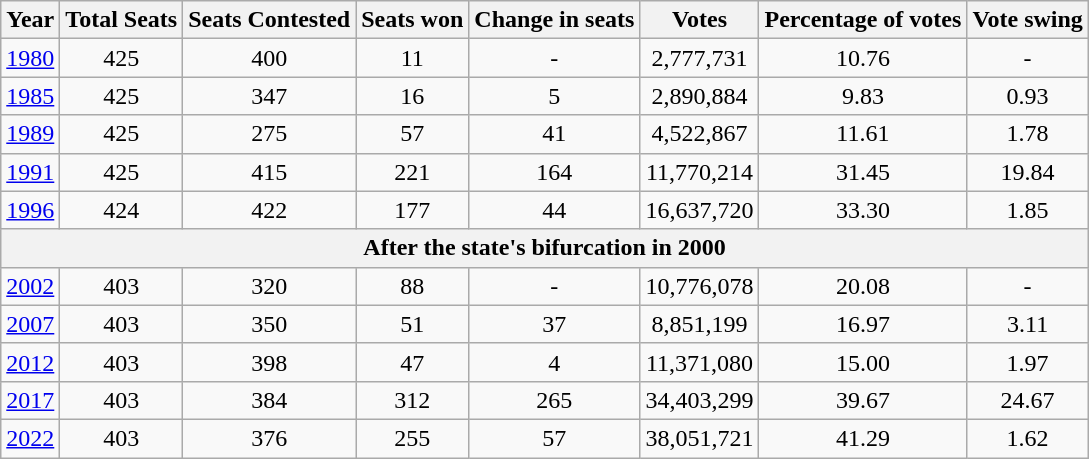<table class="wikitable sortable" style="text-align:center">
<tr>
<th>Year</th>
<th>Total Seats</th>
<th>Seats Contested</th>
<th>Seats won</th>
<th>Change in seats</th>
<th>Votes</th>
<th>Percentage of votes</th>
<th>Vote swing</th>
</tr>
<tr>
<td><a href='#'>1980</a></td>
<td>425</td>
<td>400</td>
<td>11</td>
<td>-</td>
<td>2,777,731</td>
<td>10.76</td>
<td>-</td>
</tr>
<tr>
<td><a href='#'>1985</a></td>
<td>425</td>
<td>347</td>
<td>16</td>
<td>5</td>
<td>2,890,884</td>
<td>9.83</td>
<td>0.93</td>
</tr>
<tr>
<td><a href='#'>1989</a></td>
<td>425</td>
<td>275</td>
<td>57</td>
<td>41</td>
<td>4,522,867</td>
<td>11.61</td>
<td>1.78</td>
</tr>
<tr>
<td><a href='#'>1991</a></td>
<td>425</td>
<td>415</td>
<td>221</td>
<td>164</td>
<td>11,770,214</td>
<td>31.45</td>
<td>19.84</td>
</tr>
<tr>
<td><a href='#'>1996</a></td>
<td>424</td>
<td>422</td>
<td>177</td>
<td>44</td>
<td>16,637,720</td>
<td>33.30</td>
<td>1.85</td>
</tr>
<tr>
<th colspan=8>After the state's bifurcation in 2000</th>
</tr>
<tr>
<td><a href='#'>2002</a></td>
<td>403</td>
<td>320</td>
<td>88</td>
<td>-</td>
<td>10,776,078</td>
<td>20.08</td>
<td>-</td>
</tr>
<tr>
<td><a href='#'>2007</a></td>
<td>403</td>
<td>350</td>
<td>51</td>
<td>37</td>
<td>8,851,199</td>
<td>16.97</td>
<td>3.11</td>
</tr>
<tr>
<td><a href='#'>2012</a></td>
<td>403</td>
<td>398</td>
<td>47</td>
<td>4</td>
<td>11,371,080</td>
<td>15.00</td>
<td>1.97</td>
</tr>
<tr>
<td><a href='#'>2017</a></td>
<td>403</td>
<td>384</td>
<td>312</td>
<td>265</td>
<td>34,403,299</td>
<td>39.67</td>
<td>24.67</td>
</tr>
<tr>
<td><a href='#'>2022</a></td>
<td>403</td>
<td>376</td>
<td>255</td>
<td>57</td>
<td>38,051,721</td>
<td>41.29</td>
<td>1.62</td>
</tr>
</table>
